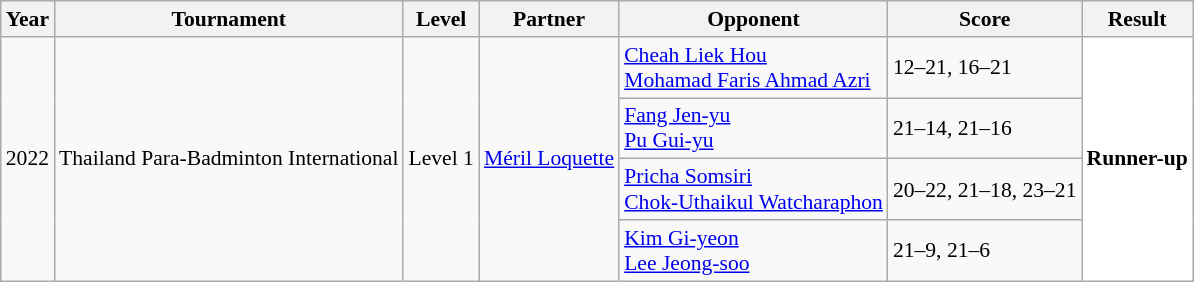<table class="sortable wikitable" style="font-size: 90%;">
<tr>
<th>Year</th>
<th>Tournament</th>
<th>Level</th>
<th>Partner</th>
<th>Opponent</th>
<th>Score</th>
<th>Result</th>
</tr>
<tr>
<td rowspan="4" align="center">2022</td>
<td rowspan="4" align="left">Thailand Para-Badminton International</td>
<td rowspan="4" align="left">Level 1</td>
<td rowspan="4" align="left"> <a href='#'>Méril Loquette</a></td>
<td align="left"> <a href='#'>Cheah Liek Hou</a><br> <a href='#'>Mohamad Faris Ahmad Azri</a></td>
<td align="left">12–21, 16–21</td>
<td rowspan="4" style="text-align:left; background:white"> <strong>Runner-up</strong></td>
</tr>
<tr>
<td align="left"> <a href='#'>Fang Jen-yu</a><br> <a href='#'>Pu Gui-yu</a></td>
<td align="left">21–14, 21–16</td>
</tr>
<tr>
<td align="left"> <a href='#'>Pricha Somsiri</a><br> <a href='#'>Chok-Uthaikul Watcharaphon</a></td>
<td align="left">20–22, 21–18, 23–21</td>
</tr>
<tr>
<td align="left"> <a href='#'>Kim Gi-yeon</a><br> <a href='#'>Lee Jeong-soo</a></td>
<td align="left">21–9, 21–6</td>
</tr>
</table>
